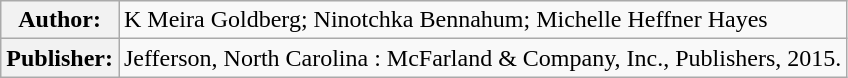<table class="wikitable">
<tr>
<th>Author:</th>
<td>K Meira Goldberg; Ninotchka Bennahum; Michelle Heffner Hayes</td>
</tr>
<tr>
<th>Publisher:</th>
<td>Jefferson, North Carolina : McFarland & Company, Inc., Publishers, 2015.</td>
</tr>
</table>
